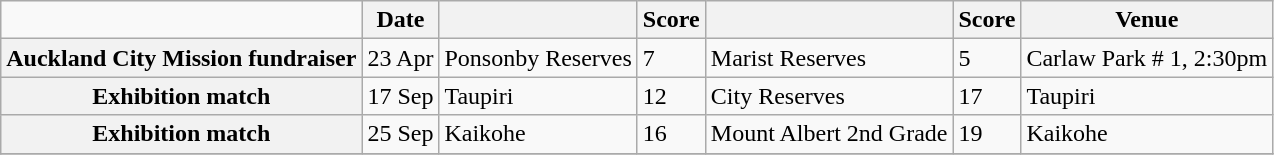<table class="wikitable mw-collapsible">
<tr>
<td></td>
<th scope="col">Date</th>
<th scope="col"></th>
<th scope="col">Score</th>
<th scope="col"></th>
<th scope="col">Score</th>
<th scope="col">Venue</th>
</tr>
<tr>
<th scope="row">Auckland City Mission fundraiser</th>
<td>23 Apr</td>
<td>Ponsonby Reserves</td>
<td>7</td>
<td>Marist Reserves</td>
<td>5</td>
<td>Carlaw Park # 1, 2:30pm</td>
</tr>
<tr>
<th scope="row">Exhibition match</th>
<td>17 Sep</td>
<td>Taupiri</td>
<td>12</td>
<td>City Reserves</td>
<td>17</td>
<td>Taupiri</td>
</tr>
<tr>
<th scope="row">Exhibition match</th>
<td>25 Sep</td>
<td>Kaikohe</td>
<td>16</td>
<td>Mount Albert 2nd Grade</td>
<td>19</td>
<td>Kaikohe</td>
</tr>
<tr>
</tr>
</table>
